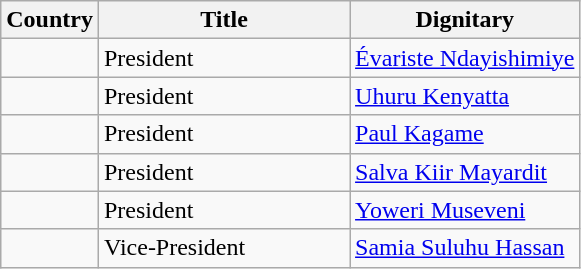<table class="wikitable">
<tr>
<th>Country</th>
<th width="160px">Title</th>
<th>Dignitary</th>
</tr>
<tr>
<td></td>
<td>President</td>
<td><a href='#'>Évariste Ndayishimiye</a></td>
</tr>
<tr>
<td></td>
<td>President</td>
<td><a href='#'>Uhuru Kenyatta</a></td>
</tr>
<tr>
<td></td>
<td>President</td>
<td><a href='#'>Paul Kagame</a></td>
</tr>
<tr>
<td></td>
<td>President</td>
<td><a href='#'>Salva Kiir Mayardit</a></td>
</tr>
<tr>
<td></td>
<td>President</td>
<td><a href='#'>Yoweri Museveni</a></td>
</tr>
<tr>
<td></td>
<td>Vice-President</td>
<td><a href='#'>Samia Suluhu Hassan</a></td>
</tr>
</table>
